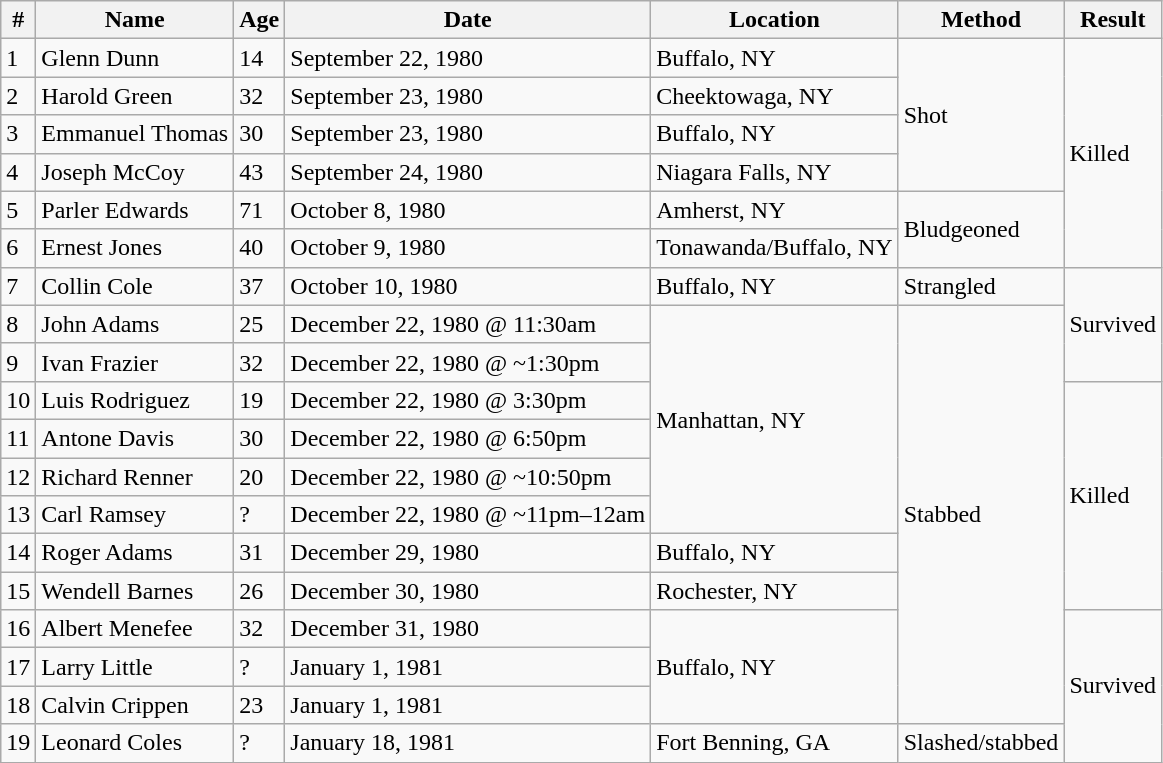<table class="wikitable"">
<tr>
<th>#</th>
<th>Name</th>
<th>Age</th>
<th>Date</th>
<th>Location</th>
<th>Method</th>
<th>Result</th>
</tr>
<tr>
<td>1</td>
<td>Glenn Dunn</td>
<td>14</td>
<td>September 22, 1980</td>
<td>Buffalo, NY</td>
<td rowspan="4">Shot</td>
<td rowspan="6">Killed</td>
</tr>
<tr>
<td>2</td>
<td>Harold Green</td>
<td>32</td>
<td>September 23, 1980</td>
<td>Cheektowaga, NY</td>
</tr>
<tr>
<td>3</td>
<td>Emmanuel Thomas</td>
<td>30</td>
<td>September 23, 1980</td>
<td>Buffalo, NY</td>
</tr>
<tr>
<td>4</td>
<td>Joseph McCoy</td>
<td>43</td>
<td>September 24, 1980</td>
<td>Niagara Falls, NY</td>
</tr>
<tr>
<td>5</td>
<td>Parler Edwards</td>
<td>71</td>
<td>October 8, 1980</td>
<td>Amherst, NY</td>
<td rowspan="2">Bludgeoned</td>
</tr>
<tr>
<td>6</td>
<td>Ernest Jones</td>
<td>40</td>
<td>October 9, 1980</td>
<td>Tonawanda/Buffalo, NY</td>
</tr>
<tr>
<td>7</td>
<td>Collin Cole</td>
<td>37</td>
<td>October 10, 1980</td>
<td>Buffalo, NY</td>
<td>Strangled</td>
<td rowspan="3">Survived</td>
</tr>
<tr>
<td>8</td>
<td>John Adams</td>
<td>25</td>
<td>December 22, 1980 @ 11:30am</td>
<td rowspan="6">Manhattan, NY</td>
<td rowspan="11">Stabbed</td>
</tr>
<tr>
<td>9</td>
<td>Ivan Frazier</td>
<td>32</td>
<td>December 22, 1980 @ ~1:30pm</td>
</tr>
<tr>
<td>10</td>
<td>Luis Rodriguez</td>
<td>19</td>
<td>December 22, 1980 @ 3:30pm</td>
<td rowspan="6">Killed</td>
</tr>
<tr>
<td>11</td>
<td>Antone Davis</td>
<td>30</td>
<td>December 22, 1980 @ 6:50pm</td>
</tr>
<tr>
<td>12</td>
<td>Richard Renner</td>
<td>20</td>
<td>December 22, 1980 @ ~10:50pm</td>
</tr>
<tr>
<td>13</td>
<td>Carl Ramsey</td>
<td>?</td>
<td>December 22, 1980 @ ~11pm–12am</td>
</tr>
<tr>
<td>14</td>
<td>Roger Adams</td>
<td>31</td>
<td>December 29, 1980</td>
<td>Buffalo, NY</td>
</tr>
<tr>
<td>15</td>
<td>Wendell Barnes</td>
<td>26</td>
<td>December 30, 1980</td>
<td>Rochester, NY</td>
</tr>
<tr>
<td>16</td>
<td>Albert Menefee</td>
<td>32</td>
<td>December 31, 1980</td>
<td rowspan="3">Buffalo, NY</td>
<td rowspan="4">Survived</td>
</tr>
<tr>
<td>17</td>
<td>Larry Little</td>
<td>?</td>
<td>January 1, 1981</td>
</tr>
<tr>
<td>18</td>
<td>Calvin Crippen</td>
<td>23</td>
<td>January 1, 1981</td>
</tr>
<tr>
<td>19</td>
<td>Leonard Coles</td>
<td>?</td>
<td>January 18, 1981</td>
<td>Fort Benning, GA</td>
<td>Slashed/stabbed</td>
</tr>
</table>
